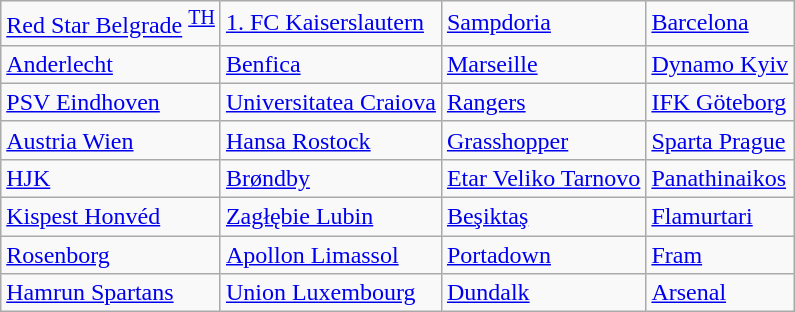<table class="wikitable">
<tr>
<td> <a href='#'>Red Star Belgrade</a> <sup><a href='#'>TH</a></sup></td>
<td> <a href='#'>1. FC Kaiserslautern</a> </td>
<td> <a href='#'>Sampdoria</a> </td>
<td> <a href='#'>Barcelona</a> </td>
</tr>
<tr>
<td> <a href='#'>Anderlecht</a> </td>
<td> <a href='#'>Benfica</a> </td>
<td> <a href='#'>Marseille</a> </td>
<td> <a href='#'>Dynamo Kyiv</a> </td>
</tr>
<tr>
<td> <a href='#'>PSV Eindhoven</a> </td>
<td> <a href='#'>Universitatea Craiova</a> </td>
<td> <a href='#'>Rangers</a> </td>
<td> <a href='#'>IFK Göteborg</a> </td>
</tr>
<tr>
<td> <a href='#'>Austria Wien</a> </td>
<td> <a href='#'>Hansa Rostock</a> </td>
<td> <a href='#'>Grasshopper</a> </td>
<td> <a href='#'>Sparta Prague</a> </td>
</tr>
<tr>
<td> <a href='#'>HJK</a> </td>
<td> <a href='#'>Brøndby</a> </td>
<td> <a href='#'>Etar Veliko Tarnovo</a> </td>
<td> <a href='#'>Panathinaikos</a> </td>
</tr>
<tr>
<td> <a href='#'>Kispest Honvéd</a> </td>
<td> <a href='#'>Zagłębie Lubin</a> </td>
<td> <a href='#'>Beşiktaş</a> </td>
<td> <a href='#'>Flamurtari</a> </td>
</tr>
<tr>
<td> <a href='#'>Rosenborg</a> </td>
<td> <a href='#'>Apollon Limassol</a> </td>
<td> <a href='#'>Portadown</a> </td>
<td> <a href='#'>Fram</a> </td>
</tr>
<tr>
<td> <a href='#'>Hamrun Spartans</a> </td>
<td> <a href='#'>Union Luxembourg</a> </td>
<td> <a href='#'>Dundalk</a> </td>
<td> <a href='#'>Arsenal</a> </td>
</tr>
</table>
